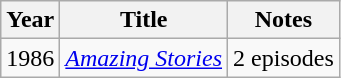<table class="wikitable">
<tr>
<th>Year</th>
<th>Title</th>
<th>Notes</th>
</tr>
<tr>
<td>1986</td>
<td><em><a href='#'>Amazing Stories</a></em></td>
<td>2 episodes</td>
</tr>
</table>
